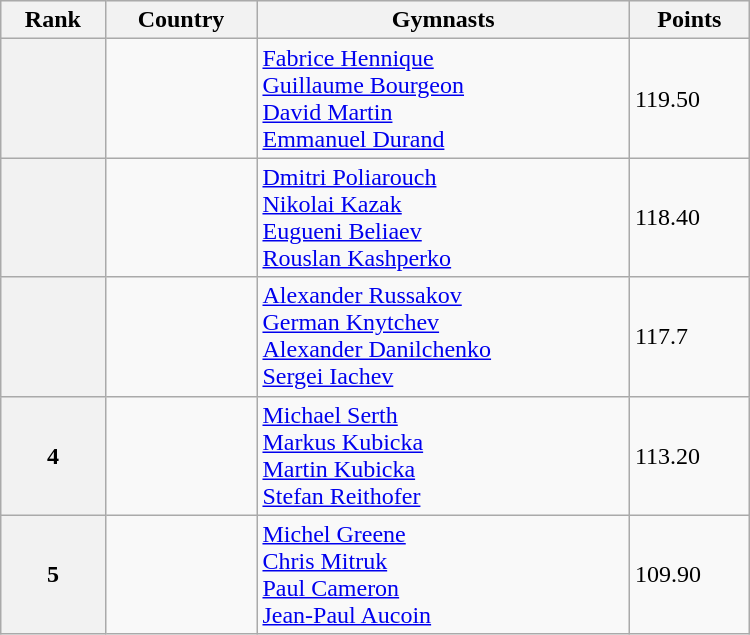<table class="wikitable" width=500>
<tr bgcolor="#efefef">
<th>Rank</th>
<th>Country</th>
<th>Gymnasts</th>
<th>Points</th>
</tr>
<tr>
<th></th>
<td></td>
<td><a href='#'>Fabrice Hennique</a> <br> <a href='#'>Guillaume Bourgeon</a> <br> <a href='#'>David Martin</a> <br> <a href='#'>Emmanuel Durand</a></td>
<td>119.50</td>
</tr>
<tr>
<th></th>
<td></td>
<td><a href='#'>Dmitri Poliarouch</a> <br> <a href='#'>Nikolai Kazak</a> <br> <a href='#'>Eugueni Beliaev</a> <br> <a href='#'>Rouslan Kashperko</a></td>
<td>118.40</td>
</tr>
<tr>
<th></th>
<td></td>
<td><a href='#'>Alexander Russakov</a> <br> <a href='#'>German Knytchev</a> <br> <a href='#'>Alexander Danilchenko</a><br> <a href='#'>Sergei Iachev</a></td>
<td>117.7</td>
</tr>
<tr>
<th>4</th>
<td></td>
<td><a href='#'>Michael Serth</a> <br> <a href='#'>Markus Kubicka</a> <br> <a href='#'>Martin Kubicka</a> <br> <a href='#'>Stefan Reithofer</a></td>
<td>113.20</td>
</tr>
<tr>
<th>5</th>
<td></td>
<td><a href='#'>Michel Greene</a> <br> <a href='#'>Chris Mitruk</a> <br> <a href='#'>Paul Cameron</a> <br> <a href='#'>Jean-Paul Aucoin</a></td>
<td>109.90</td>
</tr>
</table>
